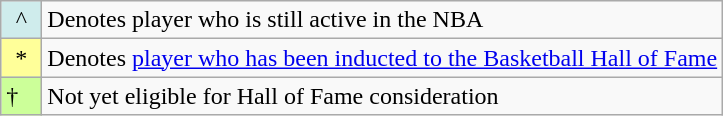<table class="wikitable">
<tr>
<td align="center" bgcolor="#CFECEC" width="20">^</td>
<td>Denotes player who is still active in the NBA</td>
</tr>
<tr>
<td align="center" bgcolor="#FFFF99" width="20">*</td>
<td>Denotes <a href='#'>player who has been inducted to the Basketball Hall of Fame</a></td>
</tr>
<tr>
<td style="background:#CCFF99; width:1em">†</td>
<td>Not yet eligible for Hall of Fame consideration</td>
</tr>
</table>
